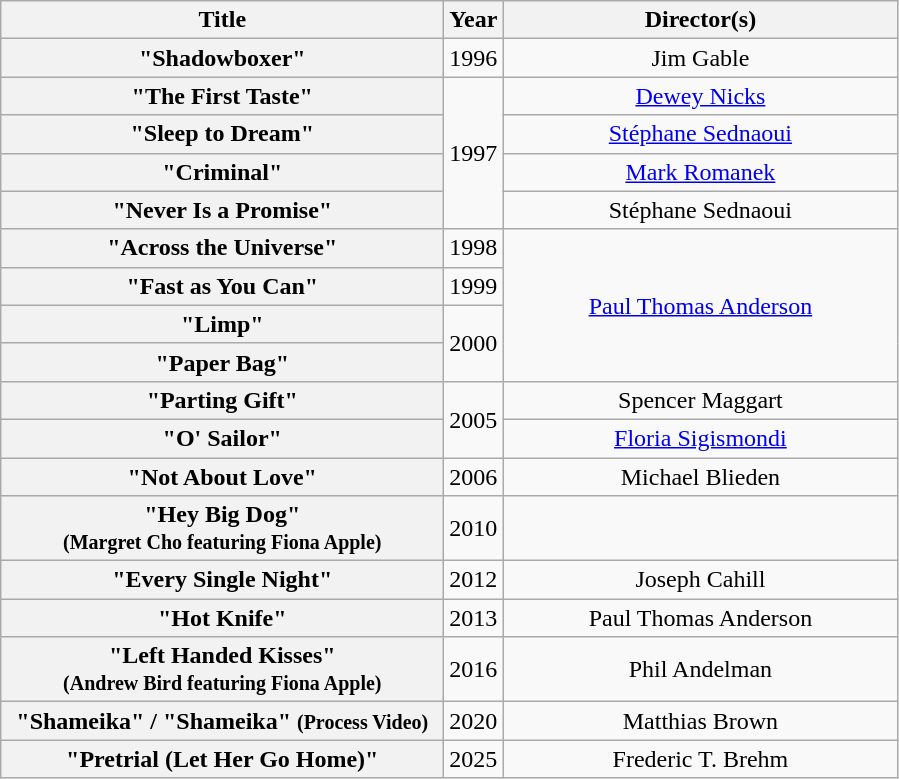<table class="wikitable plainrowheaders" style="text-align:center;">
<tr>
<th scope="col" style="width:18em;">Title</th>
<th scope="col">Year</th>
<th scope="col" style="width:16em;">Director(s)</th>
</tr>
<tr>
<th scope="row">"Shadowboxer"</th>
<td>1996</td>
<td>Jim Gable</td>
</tr>
<tr>
<th scope="row">"The First Taste"</th>
<td rowspan="4">1997</td>
<td><a href='#'>Dewey Nicks</a></td>
</tr>
<tr>
<th scope="row">"Sleep to Dream"</th>
<td><a href='#'>Stéphane Sednaoui</a></td>
</tr>
<tr>
<th scope="row">"Criminal"</th>
<td><a href='#'>Mark Romanek</a></td>
</tr>
<tr>
<th scope="row">"Never Is a Promise"</th>
<td>Stéphane Sednaoui</td>
</tr>
<tr>
<th scope="row">"Across the Universe"</th>
<td>1998</td>
<td rowspan="4"><a href='#'>Paul Thomas Anderson</a></td>
</tr>
<tr>
<th scope="row">"Fast as You Can"</th>
<td>1999</td>
</tr>
<tr>
<th scope="row">"Limp"</th>
<td rowspan="2">2000</td>
</tr>
<tr>
<th scope="row">"Paper Bag"</th>
</tr>
<tr>
<th scope="row">"Parting Gift"</th>
<td rowspan="2">2005</td>
<td>Spencer Maggart</td>
</tr>
<tr>
<th scope="row">"O' Sailor"</th>
<td><a href='#'>Floria Sigismondi</a></td>
</tr>
<tr>
<th scope="row">"Not About Love"</th>
<td>2006</td>
<td>Michael Blieden</td>
</tr>
<tr>
<th scope="row">"Hey Big Dog"<br><small>(Margret Cho featuring Fiona Apple)</small></th>
<td>2010</td>
<td></td>
</tr>
<tr>
<th scope="row">"Every Single Night"</th>
<td>2012</td>
<td>Joseph Cahill</td>
</tr>
<tr>
<th scope="row">"Hot Knife"</th>
<td>2013</td>
<td>Paul Thomas Anderson</td>
</tr>
<tr>
<th scope="row">"Left Handed Kisses"<br><small>(Andrew Bird featuring Fiona Apple)</small></th>
<td>2016</td>
<td>Phil Andelman</td>
</tr>
<tr>
<th scope="row">"Shameika" / "Shameika" <small>(Process Video)</small></th>
<td>2020</td>
<td>Matthias Brown</td>
</tr>
<tr>
<th scope="row">"Pretrial (Let Her Go Home)"</th>
<td>2025</td>
<td>Frederic T. Brehm</td>
</tr>
</table>
